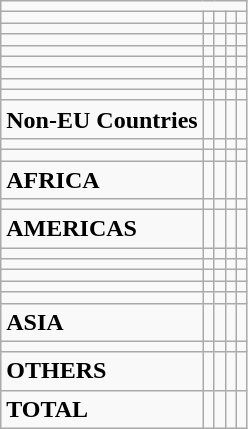<table class="wikitable">
<tr>
<td colspan="7"></td>
</tr>
<tr>
<td></td>
<td></td>
<td></td>
<td></td>
<td></td>
</tr>
<tr>
<td><strong></strong></td>
<td></td>
<td></td>
<td></td>
<td></td>
</tr>
<tr>
<td></td>
<td></td>
<td></td>
<td></td>
<td></td>
</tr>
<tr>
<td></td>
<td></td>
<td></td>
<td></td>
<td></td>
</tr>
<tr>
<td></td>
<td></td>
<td></td>
<td></td>
<td></td>
</tr>
<tr>
<td></td>
<td></td>
<td></td>
<td></td>
<td></td>
</tr>
<tr>
<td></td>
<td></td>
<td></td>
<td></td>
<td></td>
</tr>
<tr>
<td></td>
<td></td>
<td></td>
<td></td>
<td></td>
</tr>
<tr>
<td><strong>Non-EU Countries</strong></td>
<td></td>
<td></td>
<td></td>
<td></td>
</tr>
<tr>
<td></td>
<td></td>
<td></td>
<td></td>
<td></td>
</tr>
<tr>
<td></td>
<td></td>
<td></td>
<td></td>
<td></td>
</tr>
<tr>
<td><strong>AFRICA</strong></td>
<td></td>
<td></td>
<td></td>
<td></td>
</tr>
<tr>
<td></td>
<td></td>
<td></td>
<td></td>
<td></td>
</tr>
<tr>
<td><strong>AMERICAS</strong></td>
<td></td>
<td></td>
<td></td>
<td></td>
</tr>
<tr>
<td></td>
<td></td>
<td></td>
<td></td>
<td></td>
</tr>
<tr>
<td></td>
<td></td>
<td></td>
<td></td>
<td></td>
</tr>
<tr>
<td></td>
<td></td>
<td></td>
<td></td>
<td></td>
</tr>
<tr>
<td></td>
<td></td>
<td></td>
<td></td>
<td></td>
</tr>
<tr>
<td></td>
<td></td>
<td></td>
<td></td>
<td></td>
</tr>
<tr>
<td><strong>ASIA</strong></td>
<td></td>
<td></td>
<td></td>
<td></td>
</tr>
<tr>
<td></td>
<td></td>
<td></td>
<td></td>
<td></td>
</tr>
<tr>
<td><strong>OTHERS</strong></td>
<td></td>
<td></td>
<td></td>
<td></td>
</tr>
<tr>
<td><strong>TOTAL</strong></td>
<td></td>
<td></td>
<td></td>
<td></td>
</tr>
</table>
